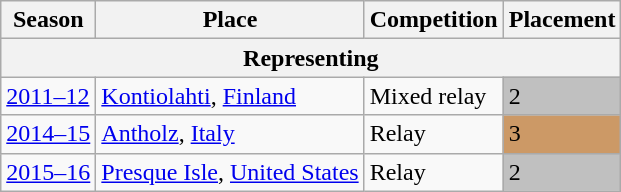<table class="wikitable">
<tr>
<th>Season</th>
<th>Place</th>
<th>Competition</th>
<th>Placement</th>
</tr>
<tr>
<th colspan=4>Representing </th>
</tr>
<tr>
<td><a href='#'>2011–12</a></td>
<td> <a href='#'>Kontiolahti</a>, <a href='#'>Finland</a></td>
<td>Mixed relay</td>
<td bgcolor=silver>2</td>
</tr>
<tr>
<td><a href='#'>2014–15</a></td>
<td align="left"> <a href='#'>Antholz</a>, <a href='#'>Italy</a></td>
<td>Relay</td>
<td bgcolor="cc9966">3</td>
</tr>
<tr>
<td><a href='#'>2015–16</a></td>
<td align="left"> <a href='#'>Presque Isle</a>, <a href='#'>United States</a></td>
<td>Relay</td>
<td bgcolor=silver>2</td>
</tr>
</table>
